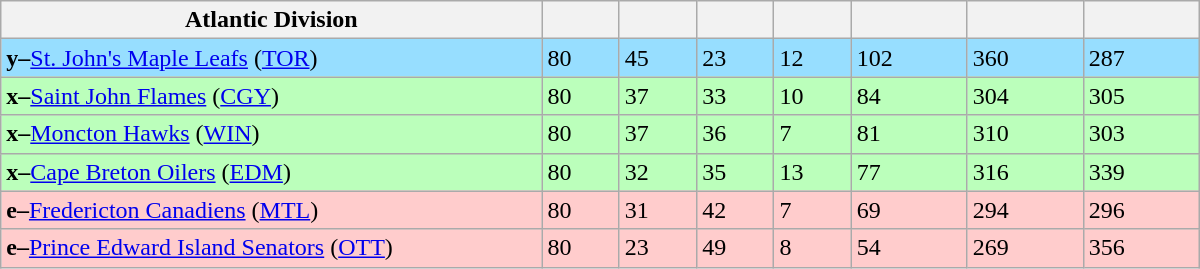<table class="wikitable" style="width:50em">
<tr>
<th width="35%">Atlantic Division</th>
<th width="5%"></th>
<th width="5%"></th>
<th width="5%"></th>
<th width="5%"></th>
<th width="7.5%"></th>
<th width="7.5%"></th>
<th width="7.5%"></th>
</tr>
<tr bgcolor="#97DEFF">
<td><strong>y–</strong><a href='#'>St. John's Maple Leafs</a> (<a href='#'>TOR</a>)</td>
<td>80</td>
<td>45</td>
<td>23</td>
<td>12</td>
<td>102</td>
<td>360</td>
<td>287</td>
</tr>
<tr bgcolor="#bbffbb">
<td><strong>x–</strong><a href='#'>Saint John Flames</a> (<a href='#'>CGY</a>)</td>
<td>80</td>
<td>37</td>
<td>33</td>
<td>10</td>
<td>84</td>
<td>304</td>
<td>305</td>
</tr>
<tr bgcolor="#bbffbb">
<td><strong>x–</strong><a href='#'>Moncton Hawks</a> (<a href='#'>WIN</a>)</td>
<td>80</td>
<td>37</td>
<td>36</td>
<td>7</td>
<td>81</td>
<td>310</td>
<td>303</td>
</tr>
<tr bgcolor="#bbffbb">
<td><strong>x–</strong><a href='#'>Cape Breton Oilers</a> (<a href='#'>EDM</a>)</td>
<td>80</td>
<td>32</td>
<td>35</td>
<td>13</td>
<td>77</td>
<td>316</td>
<td>339</td>
</tr>
<tr bgcolor="#ffcccc">
<td><strong>e–</strong><a href='#'>Fredericton Canadiens</a> (<a href='#'>MTL</a>)</td>
<td>80</td>
<td>31</td>
<td>42</td>
<td>7</td>
<td>69</td>
<td>294</td>
<td>296</td>
</tr>
<tr bgcolor="#ffcccc">
<td><strong>e–</strong><a href='#'>Prince Edward Island Senators</a> (<a href='#'>OTT</a>)</td>
<td>80</td>
<td>23</td>
<td>49</td>
<td>8</td>
<td>54</td>
<td>269</td>
<td>356</td>
</tr>
</table>
